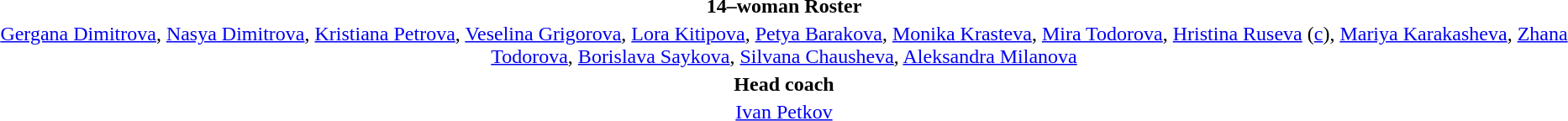<table style="text-align:center; margin-top:2em; margin-left:auto; margin-right:auto">
<tr>
<td><strong>14–woman Roster</strong></td>
</tr>
<tr>
<td><a href='#'>Gergana Dimitrova</a>, <a href='#'>Nasya Dimitrova</a>, <a href='#'>Kristiana Petrova</a>, <a href='#'>Veselina Grigorova</a>, <a href='#'>Lora Kitipova</a>, <a href='#'>Petya Barakova</a>, <a href='#'>Monika Krasteva</a>, <a href='#'>Mira Todorova</a>, <a href='#'>Hristina Ruseva</a> (<a href='#'>c</a>), <a href='#'>Mariya Karakasheva</a>, <a href='#'>Zhana Todorova</a>, <a href='#'>Borislava Saykova</a>, <a href='#'>Silvana Chausheva</a>, <a href='#'>Aleksandra Milanova</a></td>
</tr>
<tr>
<td><strong>Head coach</strong></td>
</tr>
<tr>
<td><a href='#'>Ivan Petkov</a></td>
</tr>
</table>
